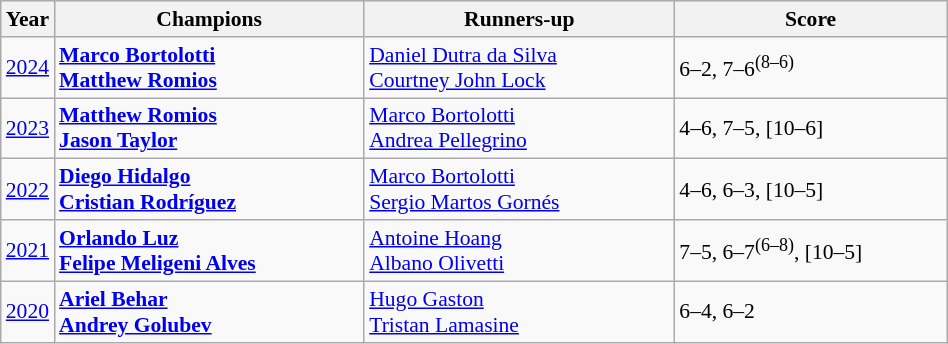<table class="wikitable" style="font-size:90%">
<tr>
<th>Year</th>
<th width="200">Champions</th>
<th width="200">Runners-up</th>
<th width="175">Score</th>
</tr>
<tr>
<td><a href='#'>2024</a></td>
<td> <strong><a href='#'>Marco Bortolotti</a></strong><br> <strong><a href='#'>Matthew Romios</a></strong></td>
<td> <a href='#'>Daniel Dutra da Silva</a><br> <a href='#'>Courtney John Lock</a></td>
<td>6–2, 7–6<sup>(8–6)</sup></td>
</tr>
<tr>
<td><a href='#'>2023</a></td>
<td> <strong><a href='#'>Matthew Romios</a></strong><br> <strong><a href='#'>Jason Taylor</a></strong></td>
<td> <a href='#'>Marco Bortolotti</a><br> <a href='#'>Andrea Pellegrino</a></td>
<td>4–6, 7–5, [10–6]</td>
</tr>
<tr>
<td><a href='#'>2022</a></td>
<td> <strong><a href='#'>Diego Hidalgo</a></strong><br> <strong><a href='#'>Cristian Rodríguez</a></strong></td>
<td> <a href='#'>Marco Bortolotti</a><br> <a href='#'>Sergio Martos Gornés</a></td>
<td>4–6, 6–3, [10–5]</td>
</tr>
<tr>
<td><a href='#'>2021</a></td>
<td> <strong><a href='#'>Orlando Luz</a></strong><br> <strong><a href='#'>Felipe Meligeni Alves</a></strong></td>
<td> <a href='#'>Antoine Hoang</a><br> <a href='#'>Albano Olivetti</a></td>
<td>7–5, 6–7<sup>(6–8)</sup>, [10–5]</td>
</tr>
<tr>
<td><a href='#'>2020</a></td>
<td> <strong><a href='#'>Ariel Behar</a></strong><br> <strong><a href='#'>Andrey Golubev</a></strong></td>
<td> <a href='#'>Hugo Gaston</a><br> <a href='#'>Tristan Lamasine</a></td>
<td>6–4, 6–2</td>
</tr>
</table>
